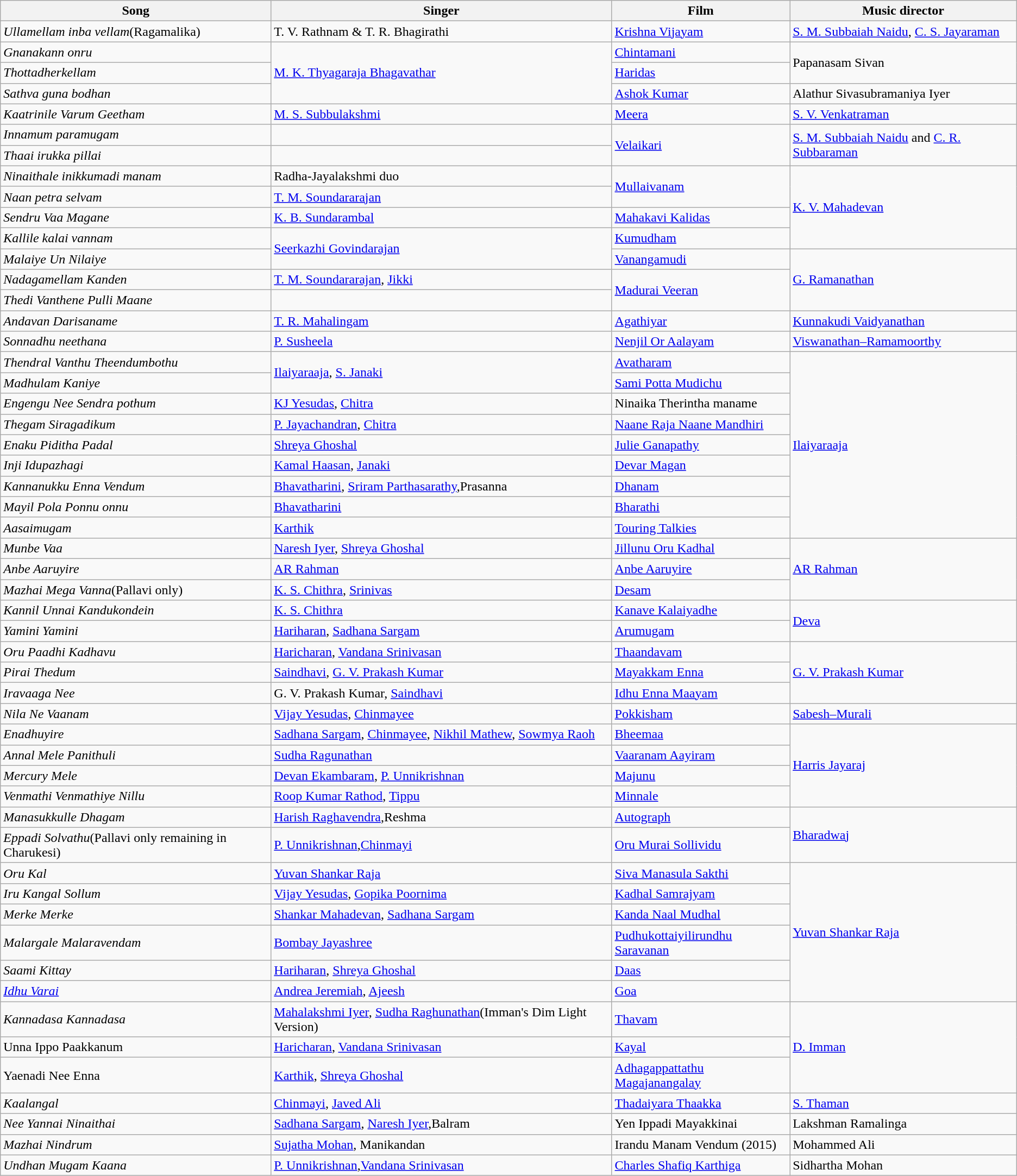<table class="wikitable">
<tr>
<th>Song</th>
<th>Singer</th>
<th>Film</th>
<th>Music director</th>
</tr>
<tr>
<td><em>Ullamellam inba vellam</em>(Ragamalika)</td>
<td>T. V. Rathnam & T. R. Bhagirathi</td>
<td><a href='#'>Krishna Vijayam</a></td>
<td><a href='#'>S. M. Subbaiah Naidu</a>, <a href='#'>C. S. Jayaraman</a></td>
</tr>
<tr>
<td><em>Gnanakann onru</em></td>
<td rowspan="3"><a href='#'>M. K. Thyagaraja Bhagavathar</a></td>
<td rowspan="1"><a href='#'>Chintamani</a></td>
<td rowspan="2">Papanasam Sivan</td>
</tr>
<tr>
<td><em>Thottadherkellam</em></td>
<td><a href='#'>Haridas</a></td>
</tr>
<tr>
<td><em>Sathva guna bodhan</em></td>
<td><a href='#'>Ashok Kumar</a></td>
<td>Alathur Sivasubramaniya Iyer</td>
</tr>
<tr>
<td><em>Kaatrinile Varum Geetham</em></td>
<td><a href='#'>M. S. Subbulakshmi</a></td>
<td><a href='#'>Meera</a></td>
<td><a href='#'>S. V. Venkatraman</a></td>
</tr>
<tr>
<td><em>Innamum paramugam</em></td>
<td></td>
<td rowspan=2><a href='#'>Velaikari</a></td>
<td rowspan=2><a href='#'>S. M. Subbaiah Naidu</a> and <a href='#'>C. R. Subbaraman</a></td>
</tr>
<tr>
<td><em>Thaai irukka pillai</em></td>
<td></td>
</tr>
<tr>
<td><em>Ninaithale inikkumadi manam</em></td>
<td>Radha-Jayalakshmi duo</td>
<td rowspan=2><a href='#'>Mullaivanam</a></td>
<td rowspan=4><a href='#'>K. V. Mahadevan</a></td>
</tr>
<tr>
<td><em>Naan petra selvam</em></td>
<td><a href='#'>T. M. Soundararajan</a></td>
</tr>
<tr>
<td><em>Sendru Vaa Magane</em></td>
<td><a href='#'>K. B. Sundarambal</a></td>
<td><a href='#'>Mahakavi Kalidas</a></td>
</tr>
<tr>
<td><em>Kallile kalai vannam</em></td>
<td rowspan=2><a href='#'>Seerkazhi Govindarajan</a></td>
<td><a href='#'>Kumudham</a></td>
</tr>
<tr>
<td><em>Malaiye Un Nilaiye</em></td>
<td><a href='#'>Vanangamudi</a></td>
<td rowspan=3><a href='#'>G. Ramanathan</a></td>
</tr>
<tr>
<td><em>Nadagamellam Kanden</em></td>
<td><a href='#'>T. M. Soundararajan</a>, <a href='#'>Jikki</a></td>
<td rowspan=2><a href='#'>Madurai Veeran</a></td>
</tr>
<tr>
<td><em>Thedi Vanthene Pulli Maane</em></td>
<td></td>
</tr>
<tr>
<td><em>Andavan Darisaname</em></td>
<td><a href='#'>T. R. Mahalingam</a></td>
<td><a href='#'>Agathiyar</a></td>
<td><a href='#'>Kunnakudi Vaidyanathan</a></td>
</tr>
<tr>
<td><em>Sonnadhu neethana</em></td>
<td><a href='#'>P. Susheela</a></td>
<td><a href='#'>Nenjil Or Aalayam</a></td>
<td><a href='#'>Viswanathan–Ramamoorthy</a></td>
</tr>
<tr>
<td><em>Thendral Vanthu Theendumbothu</em></td>
<td rowspan=2><a href='#'>Ilaiyaraaja</a>, <a href='#'>S. Janaki</a></td>
<td><a href='#'>Avatharam</a></td>
<td rowspan=9><a href='#'>Ilaiyaraaja</a></td>
</tr>
<tr>
<td><em>Madhulam Kaniye</em></td>
<td><a href='#'>Sami Potta Mudichu</a></td>
</tr>
<tr>
<td><em>Engengu Nee Sendra pothum</em></td>
<td><a href='#'>KJ Yesudas</a>, <a href='#'>Chitra</a></td>
<td>Ninaika Therintha maname</td>
</tr>
<tr>
<td><em>Thegam Siragadikum</em></td>
<td><a href='#'>P. Jayachandran</a>, <a href='#'>Chitra</a></td>
<td><a href='#'>Naane Raja Naane Mandhiri</a></td>
</tr>
<tr>
<td><em>Enaku Piditha Padal</em></td>
<td><a href='#'>Shreya Ghoshal</a></td>
<td><a href='#'>Julie Ganapathy</a></td>
</tr>
<tr>
<td><em>Inji Idupazhagi</em></td>
<td><a href='#'>Kamal Haasan</a>, <a href='#'>Janaki</a></td>
<td><a href='#'>Devar Magan</a></td>
</tr>
<tr>
<td><em>Kannanukku Enna Vendum</em></td>
<td><a href='#'>Bhavatharini</a>, <a href='#'>Sriram Parthasarathy</a>,Prasanna</td>
<td><a href='#'>Dhanam</a></td>
</tr>
<tr>
<td><em>Mayil Pola Ponnu onnu</em></td>
<td><a href='#'>Bhavatharini</a></td>
<td><a href='#'>Bharathi</a></td>
</tr>
<tr>
<td><em>Aasaimugam</em></td>
<td><a href='#'>Karthik</a></td>
<td><a href='#'>Touring Talkies</a></td>
</tr>
<tr>
<td><em>Munbe Vaa</em></td>
<td><a href='#'>Naresh Iyer</a>, <a href='#'>Shreya Ghoshal</a></td>
<td><a href='#'>Jillunu Oru Kadhal</a></td>
<td rowspan=3><a href='#'>AR Rahman</a></td>
</tr>
<tr>
<td><em>Anbe Aaruyire</em></td>
<td><a href='#'>AR Rahman</a></td>
<td><a href='#'>Anbe Aaruyire</a></td>
</tr>
<tr>
<td><em>Mazhai Mega Vanna</em>(Pallavi only)</td>
<td><a href='#'>K. S. Chithra</a>, <a href='#'>Srinivas</a></td>
<td><a href='#'>Desam</a></td>
</tr>
<tr>
<td><em>Kannil Unnai Kandukondein</em></td>
<td><a href='#'>K. S. Chithra</a></td>
<td><a href='#'>Kanave Kalaiyadhe</a></td>
<td rowspan=2><a href='#'>Deva</a></td>
</tr>
<tr>
<td><em>Yamini Yamini</em></td>
<td><a href='#'>Hariharan</a>, <a href='#'>Sadhana Sargam</a></td>
<td><a href='#'>Arumugam</a></td>
</tr>
<tr>
<td><em>Oru Paadhi Kadhavu</em></td>
<td><a href='#'>Haricharan</a>, <a href='#'>Vandana Srinivasan</a></td>
<td><a href='#'>Thaandavam</a></td>
<td rowspan=3><a href='#'>G. V. Prakash Kumar</a></td>
</tr>
<tr>
<td><em>Pirai Thedum</em></td>
<td><a href='#'>Saindhavi</a>, <a href='#'>G. V. Prakash Kumar</a></td>
<td><a href='#'>Mayakkam Enna</a></td>
</tr>
<tr>
<td><em>Iravaaga Nee</em></td>
<td>G. V. Prakash Kumar, <a href='#'>Saindhavi</a></td>
<td><a href='#'>Idhu Enna Maayam</a></td>
</tr>
<tr>
<td><em>Nila Ne Vaanam</em></td>
<td><a href='#'>Vijay Yesudas</a>, <a href='#'>Chinmayee</a></td>
<td><a href='#'>Pokkisham</a></td>
<td><a href='#'>Sabesh–Murali</a></td>
</tr>
<tr>
<td><em>Enadhuyire</em></td>
<td><a href='#'>Sadhana Sargam</a>, <a href='#'>Chinmayee</a>, <a href='#'>Nikhil Mathew</a>, <a href='#'>Sowmya Raoh</a></td>
<td><a href='#'>Bheemaa</a></td>
<td rowspan=4><a href='#'>Harris Jayaraj</a></td>
</tr>
<tr>
<td><em>Annal Mele Panithuli</em></td>
<td><a href='#'>Sudha Ragunathan</a></td>
<td><a href='#'>Vaaranam Aayiram</a></td>
</tr>
<tr>
<td><em>Mercury Mele</em></td>
<td><a href='#'>Devan Ekambaram</a>, <a href='#'>P. Unnikrishnan</a></td>
<td><a href='#'>Majunu</a></td>
</tr>
<tr>
<td><em>Venmathi Venmathiye Nillu</em></td>
<td><a href='#'>Roop Kumar Rathod</a>, <a href='#'>Tippu</a></td>
<td><a href='#'>Minnale</a></td>
</tr>
<tr>
<td><em>Manasukkulle Dhagam</em></td>
<td><a href='#'>Harish Raghavendra</a>,Reshma</td>
<td><a href='#'>Autograph</a></td>
<td rowspan=2><a href='#'>Bharadwaj</a></td>
</tr>
<tr>
<td><em>Eppadi Solvathu</em>(Pallavi only remaining in Charukesi)</td>
<td><a href='#'>P. Unnikrishnan</a>,<a href='#'>Chinmayi</a></td>
<td><a href='#'>Oru Murai Sollividu</a></td>
</tr>
<tr>
<td><em>Oru Kal</em></td>
<td><a href='#'>Yuvan Shankar Raja</a></td>
<td><a href='#'>Siva Manasula Sakthi</a></td>
<td rowspan=6><a href='#'>Yuvan Shankar Raja</a></td>
</tr>
<tr>
<td><em>Iru Kangal Sollum</em></td>
<td><a href='#'>Vijay Yesudas</a>, <a href='#'>Gopika Poornima</a></td>
<td><a href='#'>Kadhal Samrajyam</a></td>
</tr>
<tr>
<td><em>Merke Merke</em></td>
<td><a href='#'>Shankar Mahadevan</a>, <a href='#'>Sadhana Sargam</a></td>
<td><a href='#'>Kanda Naal Mudhal</a></td>
</tr>
<tr>
<td><em>Malargale Malaravendam</em></td>
<td><a href='#'>Bombay Jayashree</a></td>
<td><a href='#'>Pudhukottaiyilirundhu Saravanan</a></td>
</tr>
<tr>
<td><em>Saami Kittay</em></td>
<td><a href='#'>Hariharan</a>, <a href='#'>Shreya Ghoshal</a></td>
<td><a href='#'>Daas</a></td>
</tr>
<tr>
<td><em><a href='#'>Idhu Varai</a></em></td>
<td><a href='#'>Andrea Jeremiah</a>, <a href='#'>Ajeesh</a></td>
<td><a href='#'>Goa</a></td>
</tr>
<tr>
<td><em>Kannadasa Kannadasa</em></td>
<td><a href='#'>Mahalakshmi Iyer</a>, <a href='#'>Sudha Raghunathan</a>(Imman's Dim Light Version)</td>
<td><a href='#'>Thavam</a></td>
<td rowspan=3><a href='#'>D. Imman</a></td>
</tr>
<tr>
<td>Unna Ippo Paakkanum</td>
<td><a href='#'>Haricharan</a>, <a href='#'>Vandana Srinivasan</a></td>
<td><a href='#'>Kayal</a></td>
</tr>
<tr>
<td>Yaenadi Nee Enna</td>
<td><a href='#'>Karthik</a>, <a href='#'>Shreya Ghoshal</a></td>
<td><a href='#'>Adhagappattathu Magajanangalay</a></td>
</tr>
<tr>
<td><em>Kaalangal</em></td>
<td><a href='#'>Chinmayi</a>, <a href='#'>Javed Ali</a></td>
<td><a href='#'>Thadaiyara Thaakka</a></td>
<td><a href='#'>S. Thaman</a></td>
</tr>
<tr>
<td><em>Nee Yannai Ninaithai</em></td>
<td><a href='#'>Sadhana Sargam</a>, <a href='#'>Naresh Iyer</a>,Balram</td>
<td>Yen Ippadi Mayakkinai</td>
<td>Lakshman Ramalinga</td>
</tr>
<tr>
<td><em>Mazhai Nindrum</em></td>
<td><a href='#'>Sujatha Mohan</a>, Manikandan</td>
<td>Irandu Manam Vendum (2015)</td>
<td>Mohammed Ali</td>
</tr>
<tr>
<td><em>Undhan Mugam Kaana</em></td>
<td><a href='#'>P. Unnikrishnan</a>,<a href='#'>Vandana Srinivasan</a></td>
<td><a href='#'>Charles Shafiq Karthiga</a></td>
<td>Sidhartha Mohan</td>
</tr>
</table>
